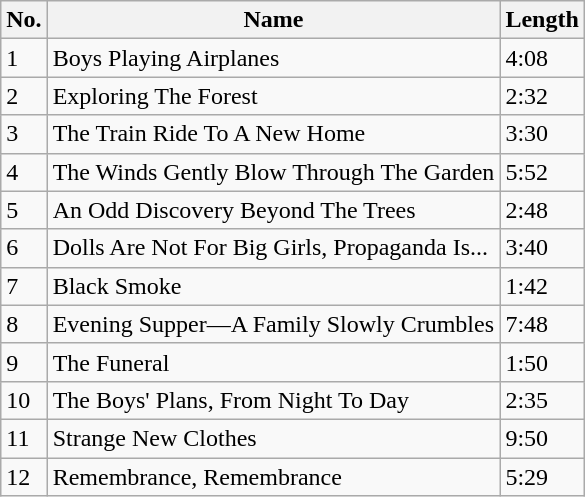<table class="wikitable">
<tr>
<th>No.</th>
<th>Name</th>
<th>Length</th>
</tr>
<tr>
<td>1</td>
<td>Boys Playing Airplanes</td>
<td>4:08</td>
</tr>
<tr>
<td>2</td>
<td>Exploring The Forest</td>
<td>2:32</td>
</tr>
<tr>
<td>3</td>
<td>The Train Ride To A New Home</td>
<td>3:30</td>
</tr>
<tr>
<td>4</td>
<td>The Winds Gently Blow Through The Garden</td>
<td>5:52</td>
</tr>
<tr>
<td>5</td>
<td>An Odd Discovery Beyond The Trees</td>
<td>2:48</td>
</tr>
<tr>
<td>6</td>
<td>Dolls Are Not For Big Girls, Propaganda Is...</td>
<td>3:40</td>
</tr>
<tr>
<td>7</td>
<td>Black Smoke</td>
<td>1:42</td>
</tr>
<tr>
<td>8</td>
<td>Evening Supper—A Family Slowly Crumbles</td>
<td>7:48</td>
</tr>
<tr>
<td>9</td>
<td>The Funeral</td>
<td>1:50</td>
</tr>
<tr>
<td>10</td>
<td>The Boys' Plans, From Night To Day</td>
<td>2:35</td>
</tr>
<tr>
<td>11</td>
<td>Strange New Clothes</td>
<td>9:50</td>
</tr>
<tr>
<td>12</td>
<td>Remembrance, Remembrance</td>
<td>5:29</td>
</tr>
</table>
